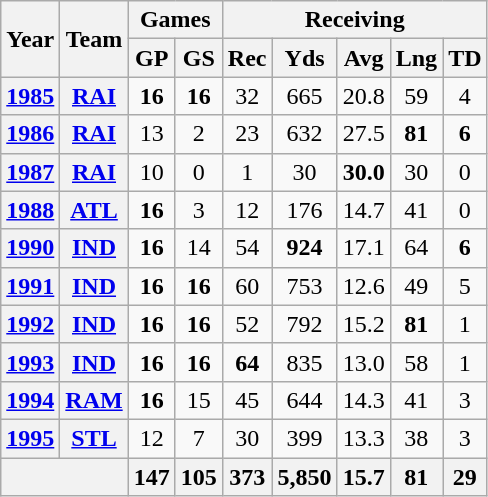<table class="wikitable" style="text-align:center">
<tr>
<th rowspan="2">Year</th>
<th rowspan="2">Team</th>
<th colspan="2">Games</th>
<th colspan="5">Receiving</th>
</tr>
<tr>
<th>GP</th>
<th>GS</th>
<th>Rec</th>
<th>Yds</th>
<th>Avg</th>
<th>Lng</th>
<th>TD</th>
</tr>
<tr>
<th><a href='#'>1985</a></th>
<th><a href='#'>RAI</a></th>
<td><strong>16</strong></td>
<td><strong>16</strong></td>
<td>32</td>
<td>665</td>
<td>20.8</td>
<td>59</td>
<td>4</td>
</tr>
<tr>
<th><a href='#'>1986</a></th>
<th><a href='#'>RAI</a></th>
<td>13</td>
<td>2</td>
<td>23</td>
<td>632</td>
<td>27.5</td>
<td><strong>81</strong></td>
<td><strong>6</strong></td>
</tr>
<tr>
<th><a href='#'>1987</a></th>
<th><a href='#'>RAI</a></th>
<td>10</td>
<td>0</td>
<td>1</td>
<td>30</td>
<td><strong>30.0</strong></td>
<td>30</td>
<td>0</td>
</tr>
<tr>
<th><a href='#'>1988</a></th>
<th><a href='#'>ATL</a></th>
<td><strong>16</strong></td>
<td>3</td>
<td>12</td>
<td>176</td>
<td>14.7</td>
<td>41</td>
<td>0</td>
</tr>
<tr>
<th><a href='#'>1990</a></th>
<th><a href='#'>IND</a></th>
<td><strong>16</strong></td>
<td>14</td>
<td>54</td>
<td><strong>924</strong></td>
<td>17.1</td>
<td>64</td>
<td><strong>6</strong></td>
</tr>
<tr>
<th><a href='#'>1991</a></th>
<th><a href='#'>IND</a></th>
<td><strong>16</strong></td>
<td><strong>16</strong></td>
<td>60</td>
<td>753</td>
<td>12.6</td>
<td>49</td>
<td>5</td>
</tr>
<tr>
<th><a href='#'>1992</a></th>
<th><a href='#'>IND</a></th>
<td><strong>16</strong></td>
<td><strong>16</strong></td>
<td>52</td>
<td>792</td>
<td>15.2</td>
<td><strong>81</strong></td>
<td>1</td>
</tr>
<tr>
<th><a href='#'>1993</a></th>
<th><a href='#'>IND</a></th>
<td><strong>16</strong></td>
<td><strong>16</strong></td>
<td><strong>64</strong></td>
<td>835</td>
<td>13.0</td>
<td>58</td>
<td>1</td>
</tr>
<tr>
<th><a href='#'>1994</a></th>
<th><a href='#'>RAM</a></th>
<td><strong>16</strong></td>
<td>15</td>
<td>45</td>
<td>644</td>
<td>14.3</td>
<td>41</td>
<td>3</td>
</tr>
<tr>
<th><a href='#'>1995</a></th>
<th><a href='#'>STL</a></th>
<td>12</td>
<td>7</td>
<td>30</td>
<td>399</td>
<td>13.3</td>
<td>38</td>
<td>3</td>
</tr>
<tr>
<th colspan="2"></th>
<th>147</th>
<th>105</th>
<th>373</th>
<th>5,850</th>
<th>15.7</th>
<th>81</th>
<th>29</th>
</tr>
</table>
